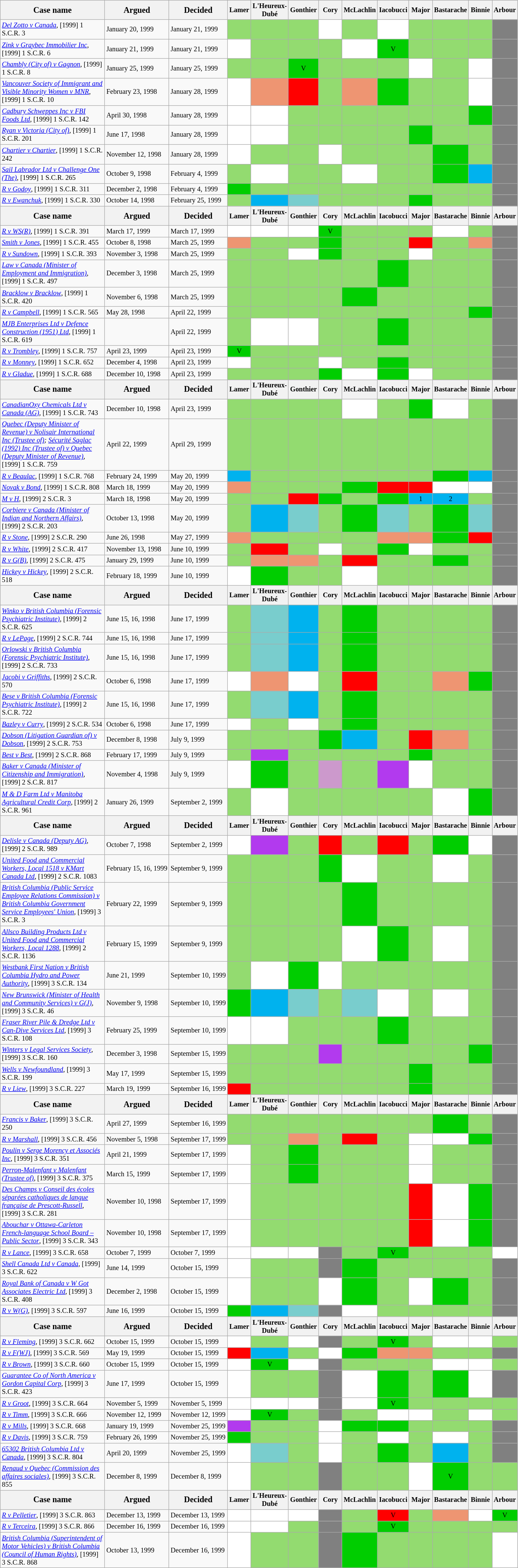<table class="wikitable" style="font-size:85%">
<tr>
<th style="font-size:120%;">Case name</th>
<th style="font-size:120%;">Argued</th>
<th style="font-size:120%;">Decided</th>
<th style="width:40px">Lamer</th>
<th style="width:40px">L'Heureux-Dubé</th>
<th style="width:40px">Gonthier</th>
<th style="width:40px">Cory</th>
<th style="width:40px">McLachlin</th>
<th style="width:40px">Iacobucci</th>
<th style="width:40px">Major</th>
<th style="width:40px">Bastarache</th>
<th style="width:40px">Binnie</th>
<th style="width:40px">Arbour</th>
</tr>
<tr>
<td style="width:200px"><em><a href='#'>Del Zotto v Canada</a></em>, [1999] 1 S.C.R. 3 </td>
<td>January 20, 1999</td>
<td>January 21, 1999</td>
<td style="background:#93DB70"></td>
<td style="background:#93DB70"></td>
<td style="background:#93DB70"></td>
<td style="background:white"></td>
<td style="background:#93DB70"></td>
<td style="background:white"></td>
<td style="background:#93DB70"></td>
<td style="background:#93DB70"></td>
<td style="background:#93DB70"></td>
<td style="background:gray"></td>
</tr>
<tr>
<td style="width:200px"><em><a href='#'>Zink v Graybec Immobilier Inc</a></em>, [1999] 1 S.C.R. 6 </td>
<td>January 21, 1999</td>
<td>January 21, 1999</td>
<td style="background:white"></td>
<td style="background:#93DB70"></td>
<td style="background:#93DB70"></td>
<td style="background:#93DB70"></td>
<td style="background:white"></td>
<td style="text-align:center;background:#00cd00">V</td>
<td style="background:#93DB70"></td>
<td style="background:#93DB70"></td>
<td style="background:#93DB70"></td>
<td style="background:gray"></td>
</tr>
<tr>
<td style="width:200px"><em><a href='#'>Chambly (City of) v Gagnon</a></em>, [1999] 1 S.C.R. 8 </td>
<td>January 25, 1999</td>
<td>January 25, 1999</td>
<td style="background:#93DB70"></td>
<td style="background:#93DB70"></td>
<td style="text-align:center;background:#00cd00">V</td>
<td style="background:#93DB70"></td>
<td style="background:#93DB70"></td>
<td style="background:#93DB70"></td>
<td style="background:white"></td>
<td style="background:#93DB70"></td>
<td style="background:white"></td>
<td style="background:gray"></td>
</tr>
<tr>
<td style="width:200px"><em><a href='#'>Vancouver Society of Immigrant and Visible Minority Women v MNR</a></em>, [1999] 1 S.C.R. 10 </td>
<td>February 23, 1998</td>
<td>January 28, 1999</td>
<td style="background:white"></td>
<td style="background:#EE9572"></td>
<td style="background:red"></td>
<td style="background:#93DB70"></td>
<td style="background:#EE9572"></td>
<td style="background:#00cd00"></td>
<td style="background:#93DB70"></td>
<td style="background:#93DB70"></td>
<td style="background:white"></td>
<td style="background:gray"></td>
</tr>
<tr>
<td style="width:200px"><em><a href='#'>Cadbury Schweppes Inc v FBI Foods Ltd</a></em>, [1999] 1 S.C.R. 142 </td>
<td>April 30, 1998</td>
<td>January 28, 1999</td>
<td style="background:white"></td>
<td style="background:white"></td>
<td style="background:#93DB70"></td>
<td style="background:#93DB70"></td>
<td style="background:#93DB70"></td>
<td style="background:#93DB70"></td>
<td style="background:#93DB70"></td>
<td style="background:#93DB70"></td>
<td style="background:#00cd00"></td>
<td style="background:gray"></td>
</tr>
<tr>
<td style="width:200px"><em><a href='#'>Ryan v Victoria (City of)</a></em>, [1999] 1 S.C.R. 201 </td>
<td>June 17, 1998</td>
<td>January 28, 1999</td>
<td style="background:white"></td>
<td style="background:white"></td>
<td style="background:#93DB70"></td>
<td style="background:#93DB70"></td>
<td style="background:#93DB70"></td>
<td style="background:#93DB70"></td>
<td style="background:#00cd00"></td>
<td style="background:#93DB70"></td>
<td style="background:#93DB70"></td>
<td style="background:gray"></td>
</tr>
<tr>
<td style="width:200px"><em><a href='#'>Chartier v Chartier</a></em>, [1999] 1 S.C.R. 242 </td>
<td>November 12, 1998</td>
<td>January 28, 1999</td>
<td style="background:white"></td>
<td style="background:#93DB70"></td>
<td style="background:#93DB70"></td>
<td style="background:white"></td>
<td style="background:#93DB70"></td>
<td style="background:#93DB70"></td>
<td style="background:#93DB70"></td>
<td style="background:#00cd00"></td>
<td style="background:#93DB70"></td>
<td style="background:gray"></td>
</tr>
<tr>
<td style="width:200px"><em><a href='#'>Sail Labrador Ltd v Challenge One (The)</a></em>, [1999] 1 S.C.R. 265 </td>
<td>October 9, 1998</td>
<td>February 4, 1999</td>
<td style="background:#93DB70"></td>
<td style="background:white"></td>
<td style="background:#93DB70"></td>
<td style="background:#93DB70"></td>
<td style="background:white"></td>
<td style="background:#93DB70"></td>
<td style="background:#93DB70"></td>
<td style="background:#00cd00"></td>
<td style="background:#00B2EE"></td>
<td style="background:gray"></td>
</tr>
<tr>
<td style="width:200px"><em><a href='#'>R v Godoy</a></em>, [1999] 1 S.C.R. 311 </td>
<td>December 2, 1998</td>
<td>February 4, 1999</td>
<td style="background:#00cd00"></td>
<td style="background:#93DB70"></td>
<td style="background:#93DB70"></td>
<td style="background:#93DB70"></td>
<td style="background:#93DB70"></td>
<td style="background:#93DB70"></td>
<td style="background:#93DB70"></td>
<td style="background:#93DB70"></td>
<td style="background:#93DB70"></td>
<td style="background:gray"></td>
</tr>
<tr>
<td style="width:200px"><em><a href='#'>R v Ewanchuk</a></em>, [1999] 1 S.C.R. 330 </td>
<td>October 14, 1998</td>
<td>February 25, 1999</td>
<td style="background:#93DB70"></td>
<td style="background:#00B2EE"></td>
<td style="background:#79CDCD"></td>
<td style="background:#93DB70"></td>
<td style="background:#93DB70"></td>
<td style="background:#93DB70"></td>
<td style="background:#00cd00"></td>
<td style="background:#93DB70"></td>
<td style="background:#93DB70"></td>
<td style="background:gray"></td>
</tr>
<tr>
<th style="font-size:120%;">Case name</th>
<th style="font-size:120%;">Argued</th>
<th style="font-size:120%;">Decided</th>
<th style="width:40px">Lamer</th>
<th style="width:40px">L'Heureux-Dubé</th>
<th style="width:40px">Gonthier</th>
<th style="width:40px">Cory</th>
<th style="width:40px">McLachlin</th>
<th style="width:40px">Iacobucci</th>
<th style="width:40px">Major</th>
<th style="width:40px">Bastarache</th>
<th style="width:40px">Binnie</th>
<th style="width:40px">Arbour</th>
</tr>
<tr>
<td style="width:200px"><em><a href='#'>R v WS(R)</a></em>, [1999] 1 S.C.R. 391 </td>
<td>March 17, 1999</td>
<td>March 17, 1999</td>
<td style="background:white"></td>
<td style="background:white"></td>
<td style="background:white"></td>
<td style="text-align:center;background:#00cd00">V</td>
<td style="background:#93DB70"></td>
<td style="background:#93DB70"></td>
<td style="background:#93DB70"></td>
<td style="background:white"></td>
<td style="background:#93DB70"></td>
<td style="background:gray"></td>
</tr>
<tr>
<td style="width:200px"><em><a href='#'>Smith v Jones</a></em>, [1999] 1 S.C.R. 455 </td>
<td>October 8, 1998</td>
<td>March 25, 1999</td>
<td style="background:#EE9572"></td>
<td style="background:#93DB70"></td>
<td style="background:#93DB70"></td>
<td style="background:#00cd00"></td>
<td style="background:#93DB70"></td>
<td style="background:#93DB70"></td>
<td style="background:red"></td>
<td style="background:#93DB70"></td>
<td style="background:#EE9572"></td>
<td style="background:gray"></td>
</tr>
<tr>
<td style="width:200px"><em><a href='#'>R v Sundown</a></em>, [1999] 1 S.C.R. 393 </td>
<td>November 3, 1998</td>
<td>March 25, 1999</td>
<td style="background:#93DB70"></td>
<td style="background:#93DB70"></td>
<td style="background:white"></td>
<td style="background:#00cd00"></td>
<td style="background:#93DB70"></td>
<td style="background:#93DB70"></td>
<td style="background:white"></td>
<td style="background:#93DB70"></td>
<td style="background:#93DB70"></td>
<td style="background:gray"></td>
</tr>
<tr>
<td style="width:200px"><em><a href='#'>Law v Canada (Minister of Employment and Immigration)</a></em>, [1999] 1 S.C.R. 497 </td>
<td>December 3, 1998</td>
<td>March 25, 1999</td>
<td style="background:#93DB70"></td>
<td style="background:#93DB70"></td>
<td style="background:#93DB70"></td>
<td style="background:#93DB70"></td>
<td style="background:#93DB70"></td>
<td style="background:#00cd00"></td>
<td style="background:#93DB70"></td>
<td style="background:#93DB70"></td>
<td style="background:#93DB70"></td>
<td style="background:gray"></td>
</tr>
<tr>
<td style="width:200px"><em><a href='#'>Bracklow v Bracklow</a></em>, [1999] 1 S.C.R. 420 </td>
<td>November 6, 1998</td>
<td>March 25, 1999</td>
<td style="background:#93DB70"></td>
<td style="background:#93DB70"></td>
<td style="background:#93DB70"></td>
<td style="background:#93DB70"></td>
<td style="background:#00cd00"></td>
<td style="background:#93DB70"></td>
<td style="background:#93DB70"></td>
<td style="background:#93DB70"></td>
<td style="background:#93DB70"></td>
<td style="background:gray"></td>
</tr>
<tr>
<td style="width:200px"><em><a href='#'>R v Campbell</a></em>, [1999] 1 S.C.R. 565 </td>
<td>May 28, 1998</td>
<td>April 22, 1999</td>
<td style="background:#93DB70"></td>
<td style="background:#93DB70"></td>
<td style="background:#93DB70"></td>
<td style="background:#93DB70"></td>
<td style="background:#93DB70"></td>
<td style="background:#93DB70"></td>
<td style="background:#93DB70"></td>
<td style="background:#93DB70"></td>
<td style="background:#00cd00"></td>
<td style="background:gray"></td>
</tr>
<tr>
<td style="width:200px"><em><a href='#'>MJB Enterprises Ltd v Defence Construction (1951) Ltd</a></em>, [1999] 1 S.C.R. 619 </td>
<td></td>
<td>April 22, 1999</td>
<td style="background:#93DB70"></td>
<td style="background:white"></td>
<td style="background:white"></td>
<td style="background:#93DB70"></td>
<td style="background:#93DB70"></td>
<td style="background:#00cd00"></td>
<td style="background:#93DB70"></td>
<td style="background:#93DB70"></td>
<td style="background:#93DB70"></td>
<td style="background:gray"></td>
</tr>
<tr>
<td style="width:200px"><em><a href='#'>R v Trombley</a></em>, [1999] 1 S.C.R. 757 </td>
<td>April 23, 1999</td>
<td>April 23, 1999</td>
<td style="text-align:center;background:#00cd00">V</td>
<td style="background:#93DB70"></td>
<td style="background:#93DB70"></td>
<td style="background:#93DB70"></td>
<td style="background:#93DB70"></td>
<td style="background:#93DB70"></td>
<td style="background:#93DB70"></td>
<td style="background:#93DB70"></td>
<td style="background:#93DB70"></td>
<td style="background:gray"></td>
</tr>
<tr>
<td style="width:200px"><em><a href='#'>R v Monney</a></em>, [1999] 1 S.C.R. 652 </td>
<td>December 4, 1998</td>
<td>April 23, 1999</td>
<td style="background:white"></td>
<td style="background:#93DB70"></td>
<td style="background:#93DB70"></td>
<td style="background:white"></td>
<td style="background:#93DB70"></td>
<td style="background:#00cd00"></td>
<td style="background:#93DB70"></td>
<td style="background:#93DB70"></td>
<td style="background:#93DB70"></td>
<td style="background:gray"></td>
</tr>
<tr>
<td style="width:200px"><em><a href='#'>R v Gladue</a></em>, [1999] 1 S.C.R. 688 </td>
<td>December 10, 1998</td>
<td>April 23, 1999</td>
<td style="background:#93DB70"></td>
<td style="background:#93DB70"></td>
<td style="background:#93DB70"></td>
<td style="background:#00cd00"></td>
<td style="background:white"></td>
<td style="background:#00cd00"></td>
<td style="background:white"></td>
<td style="background:#93DB70"></td>
<td style="background:#93DB70"></td>
<td style="background:gray"></td>
</tr>
<tr>
<th style="font-size:120%;">Case name</th>
<th style="font-size:120%;">Argued</th>
<th style="font-size:120%;">Decided</th>
<th style="width:40px">Lamer</th>
<th style="width:40px">L'Heureux-Dubé</th>
<th style="width:40px">Gonthier</th>
<th style="width:40px">Cory</th>
<th style="width:40px">McLachlin</th>
<th style="width:40px">Iacobucci</th>
<th style="width:40px">Major</th>
<th style="width:40px">Bastarache</th>
<th style="width:40px">Binnie</th>
<th style="width:40px">Arbour</th>
</tr>
<tr>
<td style="width:200px"><em><a href='#'>CanadianOxy Chemicals Ltd v Canada (AG)</a></em>, [1999] 1 S.C.R. 743 </td>
<td>December 10, 1998</td>
<td>April 23, 1999</td>
<td style="background:#93DB70"></td>
<td style="background:#93DB70"></td>
<td style="background:#93DB70"></td>
<td style="background:#93DB70"></td>
<td style="background:white"></td>
<td style="background:#93DB70"></td>
<td style="background:#00cd00"></td>
<td style="background:white"></td>
<td style="background:#93DB70"></td>
<td style="background:gray"></td>
</tr>
<tr>
<td style="width:200px"><em><a href='#'>Quebec (Deputy Minister of Revenue) v Nolisair International Inc (Trustee of)</a>; <a href='#'>Sécurité Saglac (1992) Inc (Trustee of) v Quebec (Deputy Minister of Revenue)</a></em>, [1999] 1 S.C.R. 759 </td>
<td>April 22, 1999</td>
<td>April 29, 1999</td>
<td style="background:#93DB70"></td>
<td style="background:#93DB70"></td>
<td style="background:#93DB70"></td>
<td style="background:#93DB70"></td>
<td style="background:#93DB70"></td>
<td style="background:#93DB70"></td>
<td style="background:#93DB70"></td>
<td style="background:#93DB70"></td>
<td style="background:#93DB70"></td>
<td style="background:gray"></td>
</tr>
<tr>
<td style="width:200px"><em><a href='#'>R v Beaulac</a></em>, [1999] 1 S.C.R. 768 </td>
<td>February 24, 1999</td>
<td>May 20, 1999</td>
<td style="background:#00B2EE"></td>
<td style="background:#93DB70"></td>
<td style="background:#93DB70"></td>
<td style="background:#93DB70"></td>
<td style="background:#93DB70"></td>
<td style="background:#93DB70"></td>
<td style="background:#93DB70"></td>
<td style="background:#00cd00"></td>
<td style="background:#00B2EE"></td>
<td style="background:gray"></td>
</tr>
<tr>
<td style="width:200px"><em><a href='#'>Novak v Bond</a></em>, [1999] 1 S.C.R. 808 </td>
<td>March 18, 1999</td>
<td>May 20, 1999</td>
<td style="background:#EE9572"></td>
<td style="background:#93DB70"></td>
<td style="background:#93DB70"></td>
<td style="background:#93DB70"></td>
<td style="background:#00cd00"></td>
<td style="background:red"></td>
<td style="background:red"></td>
<td style="background:white"></td>
<td style="background:white"></td>
<td style="background:gray"></td>
</tr>
<tr>
<td style="width:200px"><em><a href='#'>M v H</a></em>, [1999] 2 S.C.R. 3 </td>
<td>March 18, 1998</td>
<td>May 20, 1999</td>
<td style="background:#93DB70"></td>
<td style="background:#93DB70"></td>
<td style="background:red"></td>
<td style="background:#00cd00"></td>
<td style="background:#93DB70"></td>
<td style="background:#00cd00"></td>
<td style="text-align:center;background:#00B2EE">1</td>
<td style="text-align:center;background:#00B2EE">2</td>
<td style="background:#93DB70"></td>
<td style="background:gray"></td>
</tr>
<tr>
<td style="width:200px"><em><a href='#'>Corbiere v Canada (Minister of Indian and Northern Affairs)</a></em>, [1999] 2 S.C.R. 203 </td>
<td>October 13, 1998</td>
<td>May 20, 1999</td>
<td style="background:#93DB70"></td>
<td style="background:#00B2EE"></td>
<td style="background:#79CDCD"></td>
<td style="background:#93DB70"></td>
<td style="background:#00cd00"></td>
<td style="background:#79CDCD"></td>
<td style="background:#93DB70"></td>
<td style="background:#00cd00"></td>
<td style="background:#79CDCD"></td>
<td style="background:gray"></td>
</tr>
<tr>
<td style="width:200px"><em><a href='#'>R v Stone</a></em>, [1999] 2 S.C.R. 290 </td>
<td>June 26, 1998</td>
<td>May 27, 1999</td>
<td style="background:#EE9572"></td>
<td style="background:#93DB70"></td>
<td style="background:#93DB70"></td>
<td style="background:#93DB70"></td>
<td style="background:#93DB70"></td>
<td style="background:#EE9572"></td>
<td style="background:#EE9572"></td>
<td style="background:#00cd00"></td>
<td style="background:red"></td>
<td style="background:gray"></td>
</tr>
<tr>
<td style="width:200px"><em><a href='#'>R v White</a></em>, [1999] 2 S.C.R. 417 </td>
<td>November 13, 1998</td>
<td>June 10, 1999</td>
<td style="background:#93DB70"></td>
<td style="background:red"></td>
<td style="background:#93DB70"></td>
<td style="background:white"></td>
<td style="background:#93DB70"></td>
<td style="background:#00cd00"></td>
<td style="background:white"></td>
<td style="background:#93DB70"></td>
<td style="background:#93DB70"></td>
<td style="background:gray"></td>
</tr>
<tr>
<td style="width:200px"><em><a href='#'>R v G(B)</a></em>, [1999] 2 S.C.R. 475 </td>
<td>January 29, 1999</td>
<td>June 10, 1999</td>
<td style="background:#93DB70"></td>
<td style="background:#EE9572"></td>
<td style="background:#EE9572"></td>
<td style="background:#93DB70"></td>
<td style="background:red"></td>
<td style="background:#93DB70"></td>
<td style="background:#93DB70"></td>
<td style="background:#00cd00"></td>
<td style="background:#93DB70"></td>
<td style="background:gray"></td>
</tr>
<tr>
<td style="width:200px"><em><a href='#'>Hickey v Hickey</a></em>, [1999] 2 S.C.R. 518 </td>
<td>February 18, 1999</td>
<td>June 10, 1999</td>
<td style="background:white"></td>
<td style="background:#00cd00"></td>
<td style="background:#93DB70"></td>
<td style="background:#93DB70"></td>
<td style="background:white"></td>
<td style="background:#93DB70"></td>
<td style="background:#93DB70"></td>
<td style="background:#93DB70"></td>
<td style="background:#93DB70"></td>
<td style="background:gray"></td>
</tr>
<tr>
<th style="font-size:120%;">Case name</th>
<th style="font-size:120%;">Argued</th>
<th style="font-size:120%;">Decided</th>
<th style="width:40px">Lamer</th>
<th style="width:40px">L'Heureux-Dubé</th>
<th style="width:40px">Gonthier</th>
<th style="width:40px">Cory</th>
<th style="width:40px">McLachlin</th>
<th style="width:40px">Iacobucci</th>
<th style="width:40px">Major</th>
<th style="width:40px">Bastarache</th>
<th style="width:40px">Binnie</th>
<th style="width:40px">Arbour</th>
</tr>
<tr>
<td style="width:200px"><em><a href='#'>Winko v British Columbia (Forensic Psychiatric Institute)</a></em>, [1999] 2 S.C.R. 625 </td>
<td>June 15, 16, 1998</td>
<td>June 17, 1999</td>
<td style="background:#93DB70"></td>
<td style="background:#79CDCD"></td>
<td style="background:#00B2EE"></td>
<td style="background:#93DB70"></td>
<td style="background:#00cd00"></td>
<td style="background:#93DB70"></td>
<td style="background:#93DB70"></td>
<td style="background:#93DB70"></td>
<td style="background:#93DB70"></td>
<td style="background:gray"></td>
</tr>
<tr>
<td style="width:200px"><em><a href='#'>R v LePage</a></em>, [1999] 2 S.C.R. 744 </td>
<td>June 15, 16, 1998</td>
<td>June 17, 1999</td>
<td style="background:#93DB70"></td>
<td style="background:#79CDCD"></td>
<td style="background:#00B2EE"></td>
<td style="background:#93DB70"></td>
<td style="background:#00cd00"></td>
<td style="background:#93DB70"></td>
<td style="background:#93DB70"></td>
<td style="background:#93DB70"></td>
<td style="background:#93DB70"></td>
<td style="background:gray"></td>
</tr>
<tr>
<td style="width:200px"><em><a href='#'>Orlowski v British Columbia (Forensic Psychiatric Institute)</a></em>, [1999] 2 S.C.R. 733 </td>
<td>June 15, 16, 1998</td>
<td>June 17, 1999</td>
<td style="background:#93DB70"></td>
<td style="background:#79CDCD"></td>
<td style="background:#00B2EE"></td>
<td style="background:#93DB70"></td>
<td style="background:#00cd00"></td>
<td style="background:#93DB70"></td>
<td style="background:#93DB70"></td>
<td style="background:#93DB70"></td>
<td style="background:#93DB70"></td>
<td style="background:gray"></td>
</tr>
<tr>
<td style="width:200px"><em><a href='#'>Jacobi v Griffiths</a></em>, [1999] 2 S.C.R. 570 </td>
<td>October 6, 1998</td>
<td>June 17, 1999</td>
<td style="background:white"></td>
<td style="background:#EE9572"></td>
<td style="background:white"></td>
<td style="background:#93DB70"></td>
<td style="background:red"></td>
<td style="background:#93DB70"></td>
<td style="background:#93DB70"></td>
<td style="background:#EE9572"></td>
<td style="background:#00cd00"></td>
<td style="background:gray"></td>
</tr>
<tr>
<td style="width:200px"><em><a href='#'>Bese v British Columbia (Forensic Psychiatric Institute)</a></em>, [1999] 2 S.C.R. 722 </td>
<td>June 15, 16, 1998</td>
<td>June 17, 1999</td>
<td style="background:#93DB70"></td>
<td style="background:#79CDCD"></td>
<td style="background:#00B2EE"></td>
<td style="background:#93DB70"></td>
<td style="background:#00cd00"></td>
<td style="background:#93DB70"></td>
<td style="background:#93DB70"></td>
<td style="background:#93DB70"></td>
<td style="background:#93DB70"></td>
<td style="background:gray"></td>
</tr>
<tr>
<td style="width:200px"><em><a href='#'>Bazley v Curry</a></em>, [1999] 2 S.C.R. 534 </td>
<td>October 6, 1998</td>
<td>June 17, 1999</td>
<td style="background:white"></td>
<td style="background:#93DB70"></td>
<td style="background:white"></td>
<td style="background:#93DB70"></td>
<td style="background:#00cd00"></td>
<td style="background:#93DB70"></td>
<td style="background:#93DB70"></td>
<td style="background:#93DB70"></td>
<td style="background:#93DB70"></td>
<td style="background:gray"></td>
</tr>
<tr>
<td style="width:200px"><em><a href='#'>Dobson (Litigation Guardian of) v Dobson</a></em>, [1999] 2 S.C.R. 753 </td>
<td>December 8, 1998</td>
<td>July 9, 1999</td>
<td style="background:#93DB70"></td>
<td style="background:#93DB70"></td>
<td style="background:#93DB70"></td>
<td style="background:#00cd00"></td>
<td style="background:#00B2EE"></td>
<td style="background:#93DB70"></td>
<td style="background:red"></td>
<td style="background:#EE9572"></td>
<td style="background:#93DB70"></td>
<td style="background:gray"></td>
</tr>
<tr>
<td style="width:200px"><em><a href='#'>Best v Best</a></em>, [1999] 2 S.C.R. 868 </td>
<td>February 17, 1999</td>
<td>July 9, 1999</td>
<td style="background:#93DB70"></td>
<td style="background:#B23AEE"></td>
<td style="background:#93DB70"></td>
<td style="background:#93DB70"></td>
<td style="background:#93DB70"></td>
<td style="background:#93DB70"></td>
<td style="background:#00cd00"></td>
<td style="background:#93DB70"></td>
<td style="background:#93DB70"></td>
<td style="background:gray"></td>
</tr>
<tr>
<td style="width:200px"><em><a href='#'>Baker v Canada (Minister of Citizenship and Immigration)</a></em>, [1999] 2 S.C.R. 817 </td>
<td>November 4, 1998</td>
<td>July 9, 1999</td>
<td style="background:white"></td>
<td style="background:#00cd00"></td>
<td style="background:#93DB70"></td>
<td style="background:#CC99CC"></td>
<td style="background:#93DB70"></td>
<td style="background:#B23AEE"></td>
<td style="background:white"></td>
<td style="background:#93DB70"></td>
<td style="background:#93DB70"></td>
<td style="background:gray"></td>
</tr>
<tr>
<td style="width:200px"><em><a href='#'>M & D Farm Ltd v Manitoba Agricultural Credit Corp</a></em>, [1999] 2 S.C.R. 961 </td>
<td>January 26, 1999</td>
<td>September 2, 1999</td>
<td style="background:#93DB70"></td>
<td style="background:white"></td>
<td style="background:#93DB70"></td>
<td style="background:#93DB70"></td>
<td style="background:#93DB70"></td>
<td style="background:#93DB70"></td>
<td style="background:#93DB70"></td>
<td style="background:white"></td>
<td style="background:#00cd00"></td>
<td style="background:gray"></td>
</tr>
<tr>
<th style="font-size:120%;">Case name</th>
<th style="font-size:120%;">Argued</th>
<th style="font-size:120%;">Decided</th>
<th style="width:40px">Lamer</th>
<th style="width:40px">L'Heureux-Dubé</th>
<th style="width:40px">Gonthier</th>
<th style="width:40px">Cory</th>
<th style="width:40px">McLachlin</th>
<th style="width:40px">Iacobucci</th>
<th style="width:40px">Major</th>
<th style="width:40px">Bastarache</th>
<th style="width:40px">Binnie</th>
<th style="width:40px">Arbour</th>
</tr>
<tr>
<td style="width:200px"><em><a href='#'>Delisle v Canada (Deputy AG)</a></em>, [1999] 2 S.C.R. 989 </td>
<td>October 7, 1998</td>
<td>September 2, 1999</td>
<td style="background:white"></td>
<td style="background:#B23AEE"></td>
<td style="background:#93DB70"></td>
<td style="background:red"></td>
<td style="background:#93DB70"></td>
<td style="background:red"></td>
<td style="background:#93DB70"></td>
<td style="background:#00cd00"></td>
<td style="background:white"></td>
<td style="background:gray"></td>
</tr>
<tr>
<td style="width:200px"><em><a href='#'>United Food and Commercial Workers, Local 1518 v KMart Canada Ltd</a></em>, [1999] 2 S.C.R. 1083 </td>
<td>February 15, 16, 1999</td>
<td>September 9, 1999</td>
<td style="background:#93DB70"></td>
<td style="background:#93DB70"></td>
<td style="background:#93DB70"></td>
<td style="background:#00cd00"></td>
<td style="background:white"></td>
<td style="background:#93DB70"></td>
<td style="background:#93DB70"></td>
<td style="background:white"></td>
<td style="background:#93DB70"></td>
<td style="background:gray"></td>
</tr>
<tr>
<td style="width:200px"><em><a href='#'>British Columbia (Public Service Employee Relations Commission) v British Columbia Government Service Employees' Union</a></em>, [1999] 3 S.C.R. 3 </td>
<td>February 22, 1999</td>
<td>September 9, 1999</td>
<td style="background:#93DB70"></td>
<td style="background:#93DB70"></td>
<td style="background:#93DB70"></td>
<td style="background:#93DB70"></td>
<td style="background:#00cd00"></td>
<td style="background:#93DB70"></td>
<td style="background:#93DB70"></td>
<td style="background:#93DB70"></td>
<td style="background:#93DB70"></td>
<td style="background:gray"></td>
</tr>
<tr>
<td style="width:200px"><em><a href='#'>Allsco Building Products Ltd v United Food and Commercial Workers, Local 1288</a></em>, [1999] 2 S.C.R. 1136 </td>
<td>February 15, 1999</td>
<td>September 9, 1999</td>
<td style="background:#93DB70"></td>
<td style="background:#93DB70"></td>
<td style="background:#93DB70"></td>
<td style="background:#93DB70"></td>
<td style="background:white"></td>
<td style="background:#00cd00"></td>
<td style="background:#93DB70"></td>
<td style="background:white"></td>
<td style="background:#93DB70"></td>
<td style="background:gray"></td>
</tr>
<tr>
<td style="width:200px"><em><a href='#'>Westbank First Nation v British Columbia Hydro and Power Authority</a></em>, [1999] 3 S.C.R. 134 </td>
<td>June 21, 1999</td>
<td>September 10, 1999</td>
<td style="background:#93DB70"></td>
<td style="background:white"></td>
<td style="background:#00cd00"></td>
<td style="background:white"></td>
<td style="background:#93DB70"></td>
<td style="background:#93DB70"></td>
<td style="background:#93DB70"></td>
<td style="background:#93DB70"></td>
<td style="background:#93DB70"></td>
<td style="background:gray"></td>
</tr>
<tr>
<td style="width:200px"><em><a href='#'>New Brunswick (Minister of Health and Community Services) v G(J)</a></em>, [1999] 3 S.C.R. 46 </td>
<td>November 9, 1998</td>
<td>September 10, 1999</td>
<td style="background:#00cd00"></td>
<td style="background:#00B2EE"></td>
<td style="background:#79CDCD"></td>
<td style="background:#93DB70"></td>
<td style="background:#79CDCD"></td>
<td style="background:white"></td>
<td style="background:#93DB70"></td>
<td style="background:white"></td>
<td style="background:#93DB70"></td>
<td style="background:gray"></td>
</tr>
<tr>
<td style="width:200px"><em><a href='#'>Fraser River Pile & Dredge Ltd v Can-Dive Services Ltd</a></em>, [1999] 3 S.C.R. 108 </td>
<td>February 25, 1999</td>
<td>September 10, 1999</td>
<td style="background:white"></td>
<td style="background:white"></td>
<td style="background:#93DB70"></td>
<td style="background:#93DB70"></td>
<td style="background:#93DB70"></td>
<td style="background:#00cd00"></td>
<td style="background:#93DB70"></td>
<td style="background:#93DB70"></td>
<td style="background:#93DB70"></td>
<td style="background:gray"></td>
</tr>
<tr>
<td style="width:200px"><em><a href='#'>Winters v Legal Services Society</a></em>, [1999] 3 S.C.R. 160 </td>
<td>December 3, 1998</td>
<td>September 15, 1999</td>
<td style="background:#93DB70"></td>
<td style="background:#93DB70"></td>
<td style="background:#93DB70"></td>
<td style="background:#B23AEE"></td>
<td style="background:#93DB70"></td>
<td style="background:#93DB70"></td>
<td style="background:#93DB70"></td>
<td style="background:#93DB70"></td>
<td style="background:#00cd00"></td>
<td style="background:gray"></td>
</tr>
<tr>
<td style="width:200px"><em><a href='#'>Wells v Newfoundland</a></em>, [1999] 3 S.C.R. 199 </td>
<td>May 17, 1999</td>
<td>September 15, 1999</td>
<td style="background:#93DB70"></td>
<td style="background:#93DB70"></td>
<td style="background:#93DB70"></td>
<td style="background:#93DB70"></td>
<td style="background:#93DB70"></td>
<td style="background:#93DB70"></td>
<td style="background:#00cd00"></td>
<td style="background:#93DB70"></td>
<td style="background:#93DB70"></td>
<td style="background:gray"></td>
</tr>
<tr>
<td style="width:200px"><em><a href='#'>R v Liew</a></em>, [1999] 3 S.C.R. 227 </td>
<td>March 19, 1999</td>
<td>September 16, 1999</td>
<td style="background:red"></td>
<td style="background:#93DB70"></td>
<td style="background:#93DB70"></td>
<td style="background:#93DB70"></td>
<td style="background:#93DB70"></td>
<td style="background:#93DB70"></td>
<td style="background:#00cd00"></td>
<td style="background:#93DB70"></td>
<td style="background:#93DB70"></td>
<td style="background:gray"></td>
</tr>
<tr>
<th style="font-size:120%;">Case name</th>
<th style="font-size:120%;">Argued</th>
<th style="font-size:120%;">Decided</th>
<th style="width:40px">Lamer</th>
<th style="width:40px">L'Heureux-Dubé</th>
<th style="width:40px">Gonthier</th>
<th style="width:40px">Cory</th>
<th style="width:40px">McLachlin</th>
<th style="width:40px">Iacobucci</th>
<th style="width:40px">Major</th>
<th style="width:40px">Bastarache</th>
<th style="width:40px">Binnie</th>
<th style="width:40px">Arbour</th>
</tr>
<tr>
<td style="width:200px"><em><a href='#'>Francis v Baker</a></em>, [1999] 3 S.C.R. 250 </td>
<td>April 27, 1999</td>
<td>September 16, 1999</td>
<td style="background:#93DB70"></td>
<td style="background:#93DB70"></td>
<td style="background:#93DB70"></td>
<td style="background:#93DB70"></td>
<td style="background:#93DB70"></td>
<td style="background:#93DB70"></td>
<td style="background:#93DB70"></td>
<td style="background:#00cd00"></td>
<td style="background:#93DB70"></td>
<td style="background:gray"></td>
</tr>
<tr>
<td style="width:200px"><em><a href='#'>R v Marshall</a></em>, [1999] 3 S.C.R. 456 </td>
<td>November 5, 1998</td>
<td>September 17, 1999</td>
<td style="background:#93DB70"></td>
<td style="background:#93DB70"></td>
<td style="background:#EE9572"></td>
<td style="background:#93DB70"></td>
<td style="background:red"></td>
<td style="background:#93DB70"></td>
<td style="background:white"></td>
<td style="background:white"></td>
<td style="background:#00cd00"></td>
<td style="background:gray"></td>
</tr>
<tr>
<td style="width:200px"><em><a href='#'>Poulin v Serge Morency et Associés Inc</a></em>, [1999] 3 S.C.R. 351 </td>
<td>April 21, 1999</td>
<td>September 17, 1999</td>
<td style="background:white"></td>
<td style="background:#93DB70"></td>
<td style="background:#00cd00"></td>
<td style="background:#93DB70"></td>
<td style="background:#93DB70"></td>
<td style="background:#93DB70"></td>
<td style="background:white"></td>
<td style="background:#93DB70"></td>
<td style="background:#93DB70"></td>
<td style="background:gray"></td>
</tr>
<tr>
<td style="width:200px"><em><a href='#'>Perron-Malenfant v Malenfant (Trustee of)</a></em>, [1999] 3 S.C.R. 375 </td>
<td>March 15, 1999</td>
<td>September 17, 1999</td>
<td style="background:white"></td>
<td style="background:#93DB70"></td>
<td style="background:#00cd00"></td>
<td style="background:#93DB70"></td>
<td style="background:#93DB70"></td>
<td style="background:#93DB70"></td>
<td style="background:white"></td>
<td style="background:#93DB70"></td>
<td style="background:#93DB70"></td>
<td style="background:gray"></td>
</tr>
<tr>
<td style="width:200px"><em><a href='#'>Des Champs v Conseil des écoles séparées catholiques de langue française de Prescott-Russell</a></em>, [1999] 3 S.C.R. 281 </td>
<td>November 10, 1998</td>
<td>September 17, 1999</td>
<td style="background:white"></td>
<td style="background:#93DB70"></td>
<td style="background:#93DB70"></td>
<td style="background:#93DB70"></td>
<td style="background:#93DB70"></td>
<td style="background:#93DB70"></td>
<td style="background:red"></td>
<td style="background:white"></td>
<td style="background:#00cd00"></td>
<td style="background:gray"></td>
</tr>
<tr>
<td style="width:200px"><em><a href='#'>Abouchar v Ottawa-Carleton French-language School Board&nbsp;– Public Sector</a></em>, [1999] 3 S.C.R. 343 </td>
<td>November 10, 1998</td>
<td>September 17, 1999</td>
<td style="background:white"></td>
<td style="background:#93DB70"></td>
<td style="background:#93DB70"></td>
<td style="background:#93DB70"></td>
<td style="background:#93DB70"></td>
<td style="background:#93DB70"></td>
<td style="background:red"></td>
<td style="background:white"></td>
<td style="background:#00cd00"></td>
<td style="background:gray"></td>
</tr>
<tr>
<td style="width:200px"><em><a href='#'>R v Lance</a></em>, [1999] 3 S.C.R. 658 </td>
<td>October 7, 1999</td>
<td>October 7, 1999</td>
<td style="background:white"></td>
<td style="background:white"></td>
<td style="background:white"></td>
<td style="background:gray"></td>
<td style="background:#93DB70"></td>
<td style="text-align:center;background:#00cd00">V</td>
<td style="background:#93DB70"></td>
<td style="background:#93DB70"></td>
<td style="background:#93DB70"></td>
<td style="background:white"></td>
</tr>
<tr>
<td style="width:200px"><em><a href='#'>Shell Canada Ltd v Canada</a></em>, [1999] 3 S.C.R. 622 </td>
<td>June 14, 1999</td>
<td>October 15, 1999</td>
<td style="background:white"></td>
<td style="background:#93DB70"></td>
<td style="background:#93DB70"></td>
<td style="background:gray"></td>
<td style="background:#00cd00"></td>
<td style="background:#93DB70"></td>
<td style="background:#93DB70"></td>
<td style="background:#93DB70"></td>
<td style="background:#93DB70"></td>
<td style="background:gray"></td>
</tr>
<tr>
<td style="width:200px"><em><a href='#'>Royal Bank of Canada v W Got Associates Electric Ltd</a></em>, [1999] 3 S.C.R. 408 </td>
<td>December 2, 1998</td>
<td>October 15, 1999</td>
<td style="background:white"></td>
<td style="background:#93DB70"></td>
<td style="background:#93DB70"></td>
<td style="background:white"></td>
<td style="background:#00cd00"></td>
<td style="background:#93DB70"></td>
<td style="background:white"></td>
<td style="background:#00cd00"></td>
<td style="background:#93DB70"></td>
<td style="background:gray"></td>
</tr>
<tr>
<td style="width:200px"><em><a href='#'>R v W(G)</a></em>, [1999] 3 S.C.R. 597 </td>
<td>June 16, 1999</td>
<td>October 15, 1999</td>
<td style="background:#00cd00"></td>
<td style="background:#00B2EE"></td>
<td style="background:#79CDCD"></td>
<td style="background:gray"></td>
<td style="background:white"></td>
<td style="background:#93DB70"></td>
<td style="background:#93DB70"></td>
<td style="background:#93DB70"></td>
<td style="background:#93DB70"></td>
<td style="background:gray"></td>
</tr>
<tr>
<th style="font-size:120%;">Case name</th>
<th style="font-size:120%;">Argued</th>
<th style="font-size:120%;">Decided</th>
<th style="width:40px">Lamer</th>
<th style="width:40px">L'Heureux-Dubé</th>
<th style="width:40px">Gonthier</th>
<th style="width:40px">Cory</th>
<th style="width:40px">McLachlin</th>
<th style="width:40px">Iacobucci</th>
<th style="width:40px">Major</th>
<th style="width:40px">Bastarache</th>
<th style="width:40px">Binnie</th>
<th style="width:40px">Arbour</th>
</tr>
<tr>
<td style="width:200px"><em><a href='#'>R v Fleming</a></em>, [1999] 3 S.C.R. 662 </td>
<td>October 15, 1999</td>
<td>October 15, 1999</td>
<td style="background:white"></td>
<td style="background:#93DB70"></td>
<td style="background:white"></td>
<td style="background:gray"></td>
<td style="background:#93DB70"></td>
<td style="text-align:center;background:#00cd00">V</td>
<td style="background:#93DB70"></td>
<td style="background:white"></td>
<td style="background:white"></td>
<td style="background:#93DB70"></td>
</tr>
<tr>
<td style="width:200px"><em><a href='#'>R v F(WJ)</a></em>, [1999] 3 S.C.R. 569 </td>
<td>May 19, 1999</td>
<td>October 15, 1999</td>
<td style="background:red"></td>
<td style="background:#00B2EE"></td>
<td style="background:#93DB70"></td>
<td style="background:white"></td>
<td style="background:#00cd00"></td>
<td style="background:#EE9572"></td>
<td style="background:#EE9572"></td>
<td style="background:#93DB70"></td>
<td style="background:#93DB70"></td>
<td style="background:gray"></td>
</tr>
<tr>
<td style="width:200px"><em><a href='#'>R v Brown</a></em>, [1999] 3 S.C.R. 660 </td>
<td>October 15, 1999</td>
<td>October 15, 1999</td>
<td style="background:white"></td>
<td style="text-align:center;background:#00cd00">V</td>
<td style="background:white"></td>
<td style="background:gray"></td>
<td style="background:#93DB70"></td>
<td style="background:#93DB70"></td>
<td style="background:#93DB70"></td>
<td style="background:white"></td>
<td style="background:white"></td>
<td style="background:#93DB70"></td>
</tr>
<tr>
<td style="width:200px"><em><a href='#'>Guarantee Co of North America v Gordon Capital Corp</a></em>, [1999] 3 S.C.R. 423 </td>
<td>June 17, 1999</td>
<td>October 15, 1999</td>
<td style="background:white"></td>
<td style="background:#93DB70"></td>
<td style="background:#93DB70"></td>
<td style="background:gray"></td>
<td style="background:white"></td>
<td style="background:#00cd00"></td>
<td style="background:#93DB70"></td>
<td style="background:#00cd00"></td>
<td style="background:white"></td>
<td style="background:gray"></td>
</tr>
<tr>
<td style="width:200px"><em><a href='#'>R v Groot</a></em>, [1999] 3 S.C.R. 664  </td>
<td>November 5, 1999</td>
<td>November 5, 1999</td>
<td style="background:white"></td>
<td style="background:white"></td>
<td style="background:white"></td>
<td style="background:gray"></td>
<td style="background:white"></td>
<td style="text-align:center;background:#00cd00">V</td>
<td style="background:#93DB70"></td>
<td style="background:#93DB70"></td>
<td style="background:#93DB70"></td>
<td style="background:#93DB70"></td>
</tr>
<tr>
<td style="width:200px"><em><a href='#'>R v Timm</a></em>, [1999] 3 S.C.R. 666 </td>
<td>November 12, 1999</td>
<td>November 12, 1999</td>
<td style="background:white"></td>
<td style="text-align:center;background:#00cd00">V</td>
<td style="background:#93DB70"></td>
<td style="background:gray"></td>
<td style="background:#93DB70"></td>
<td style="background:white"></td>
<td style="background:white"></td>
<td style="background:#93DB70"></td>
<td style="background:white"></td>
<td style="background:#93DB70"></td>
</tr>
<tr>
<td style="width:200px"><em><a href='#'>R v Mills</a></em>, [1999] 3 S.C.R. 668 </td>
<td>January 19, 1999</td>
<td>November 25, 1999</td>
<td style="background:#B23AEE"></td>
<td style="background:#93DB70"></td>
<td style="background:#93DB70"></td>
<td style="background:white"></td>
<td style="background:#00cd00"></td>
<td style="background:#00cd00"></td>
<td style="background:#93DB70"></td>
<td style="background:#93DB70"></td>
<td style="background:#93DB70"></td>
<td style="background:gray"></td>
</tr>
<tr>
<td style="width:200px"><em><a href='#'>R v Davis</a></em>, [1999] 3 S.C.R. 759 </td>
<td>February 26, 1999</td>
<td>November 25, 1999</td>
<td style="background:#00cd00"></td>
<td style="background:#93DB70"></td>
<td style="background:#93DB70"></td>
<td style="background:white"></td>
<td style="background:#93DB70"></td>
<td style="background:white"></td>
<td style="background:#93DB70"></td>
<td style="background:white"></td>
<td style="background:#93DB70"></td>
<td style="background:gray"></td>
</tr>
<tr>
<td style="width:200px"><em><a href='#'>65302 British Columbia Ltd v Canada</a></em>, [1999] 3 S.C.R. 804 </td>
<td>April 20, 1999</td>
<td>November 25, 1999</td>
<td style="background:white"></td>
<td style="background:#79CDCD"></td>
<td style="background:#93DB70"></td>
<td style="background:white"></td>
<td style="background:#93DB70"></td>
<td style="background:#00cd00"></td>
<td style="background:#93DB70"></td>
<td style="background:#00B2EE"></td>
<td style="background:#93DB70"></td>
<td style="background:gray"></td>
</tr>
<tr>
<td style="width:200px"><em><a href='#'>Renaud v Quebec (Commission des affaires sociales)</a></em>, [1999] 3 S.C.R. 855  </td>
<td>December 8, 1999</td>
<td>December 8, 1999</td>
<td style="background:white"></td>
<td style="background:#93DB70"></td>
<td style="background:#93DB70"></td>
<td style="background:gray"></td>
<td style="background:#93DB70"></td>
<td style="background:#93DB70"></td>
<td style="background:white"></td>
<td style="text-align:center;background:#00cd00">V</td>
<td style="background:#93DB70"></td>
<td style="background:#93DB70"></td>
</tr>
<tr>
<th style="font-size:120%;">Case name</th>
<th style="font-size:120%;">Argued</th>
<th style="font-size:120%;">Decided</th>
<th style="width:40px">Lamer</th>
<th style="width:40px">L'Heureux-Dubé</th>
<th style="width:40px">Gonthier</th>
<th style="width:40px">Cory</th>
<th style="width:40px">McLachlin</th>
<th style="width:40px">Iacobucci</th>
<th style="width:40px">Major</th>
<th style="width:40px">Bastarache</th>
<th style="width:40px">Binnie</th>
<th style="width:40px">Arbour</th>
</tr>
<tr>
<td style="width:200px"><em><a href='#'>R v Pelletier</a></em>, [1999] 3 S.C.R. 863 </td>
<td>December 13, 1999</td>
<td>December 13, 1999</td>
<td style="background:white"></td>
<td style="background:white"></td>
<td style="background:white"></td>
<td style="background:gray"></td>
<td style="background:#93DB70"></td>
<td style="text-align:center;background:red">V</td>
<td style="background:#93DB70"></td>
<td style="background:#EE9572"></td>
<td style="background:white"></td>
<td style="text-align:center;background:#00cd00">V</td>
</tr>
<tr>
<td style="width:200px"><em><a href='#'>R v Terceira</a></em>, [1999] 3 S.C.R. 866 </td>
<td>December 16, 1999</td>
<td>December 16, 1999</td>
<td style="background:white"></td>
<td style="background:white"></td>
<td style="background:#93DB70"></td>
<td style="background:gray"></td>
<td style="background:#93DB70"></td>
<td style="text-align:center;background:#00cd00">V </td>
<td style="background:#93DB70"></td>
<td style="background:#93DB70"></td>
<td style="background:#93DB70"></td>
<td style="background:#93DB70"></td>
</tr>
<tr>
<td style="width:200px"><em><a href='#'>British Columbia (Superintendent of Motor Vehicles) v British Columbia (Council of Human Rights)</a></em>, [1999] 3 S.C.R. 868 </td>
<td>October 13, 1999</td>
<td>December 16, 1999</td>
<td style="background:white"></td>
<td style="background:#93DB70"></td>
<td style="background:#93DB70"></td>
<td style="background:gray"></td>
<td style="background:#00cd00"></td>
<td style="background:#93DB70"></td>
<td style="background:#93DB70"></td>
<td style="background:#93DB70"></td>
<td style="background:#93DB70"></td>
<td style="background:white"></td>
</tr>
</table>
